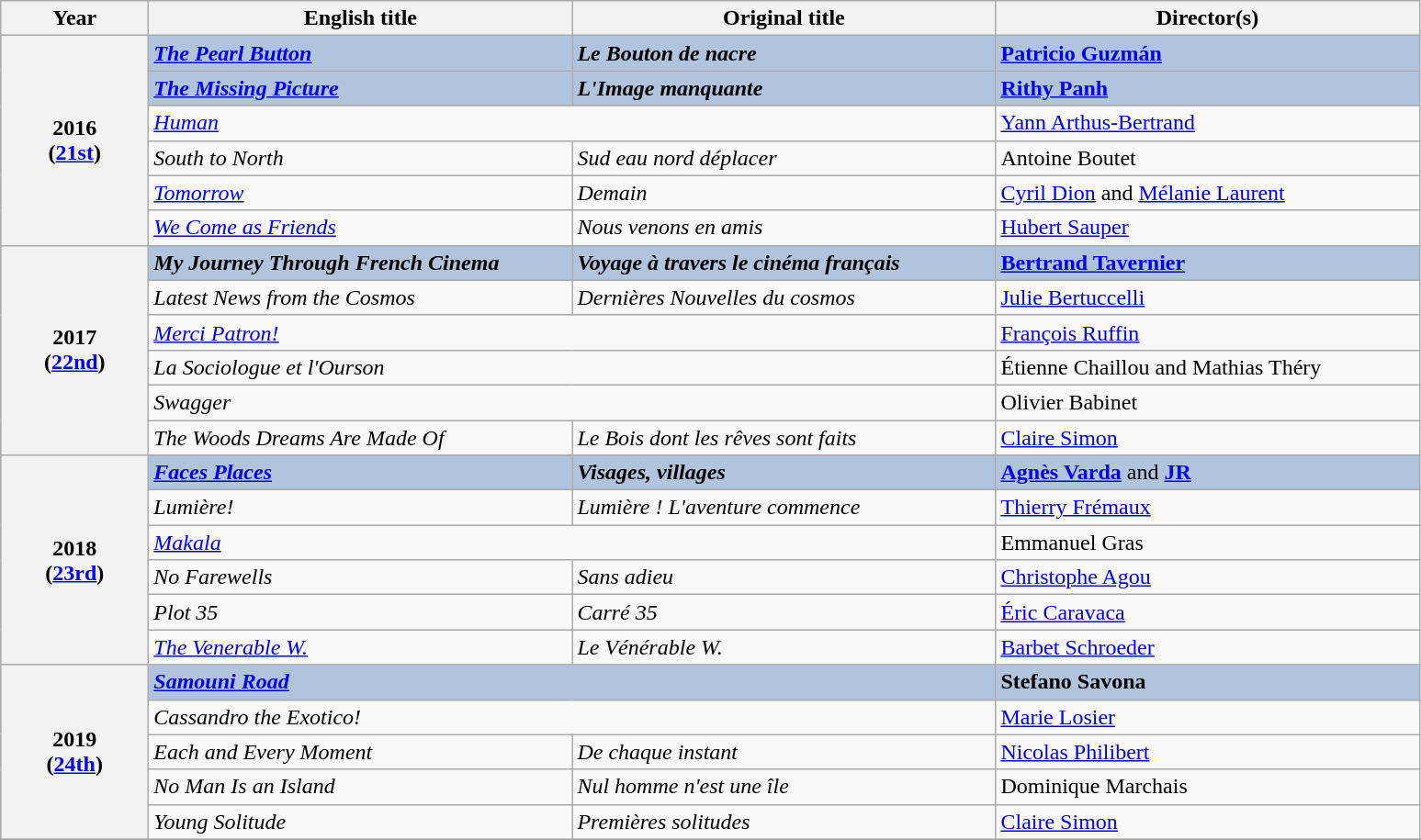<table class="wikitable">
<tr>
<th width="100">Year</th>
<th width="300">English title</th>
<th width="300">Original title</th>
<th width="300">Director(s)</th>
</tr>
<tr style="background:#B0C4DE;">
<th rowspan="6" align="center">2016<br>(<a href='#'>21st</a>)</th>
<td><strong><em><a href='#'>The Pearl Button</a></em></strong></td>
<td><strong><em>Le Bouton de nacre</em></strong></td>
<td><strong><a href='#'>Patricio Guzmán</a></strong></td>
</tr>
<tr style="background:#B0C4DE;">
<td><strong><em><a href='#'>The Missing Picture</a></em></strong></td>
<td><strong><em>L'Image manquante</em></strong></td>
<td><strong><a href='#'>Rithy Panh</a></strong></td>
</tr>
<tr>
<td colspan="2"><em><a href='#'>Human</a></em></td>
<td><a href='#'>Yann Arthus-Bertrand</a></td>
</tr>
<tr>
<td><em>South to North</em></td>
<td><em>Sud eau nord déplacer</em></td>
<td>Antoine Boutet</td>
</tr>
<tr>
<td><em><a href='#'>Tomorrow</a></em></td>
<td><em>Demain</em></td>
<td><a href='#'>Cyril Dion</a> and <a href='#'>Mélanie Laurent</a></td>
</tr>
<tr>
<td><em><a href='#'>We Come as Friends</a></em></td>
<td><em>Nous venons en amis</em></td>
<td><a href='#'>Hubert Sauper</a></td>
</tr>
<tr style="background:#B0C4DE;">
<th rowspan="6" align="center">2017<br>(<a href='#'>22nd</a>)</th>
<td><strong><em>My Journey Through French Cinema</em></strong></td>
<td><strong><em>Voyage à travers le cinéma français</em></strong></td>
<td><strong><a href='#'>Bertrand Tavernier</a></strong></td>
</tr>
<tr>
<td><em>Latest News from the Cosmos</em></td>
<td><em>Dernières Nouvelles du cosmos</em></td>
<td><a href='#'>Julie Bertuccelli</a></td>
</tr>
<tr>
<td colspan="2"><em><a href='#'>Merci Patron!</a></em></td>
<td><a href='#'>François Ruffin</a></td>
</tr>
<tr>
<td colspan="2"><em>La Sociologue et l'Ourson</em></td>
<td>Étienne Chaillou and Mathias Théry</td>
</tr>
<tr>
<td colspan="2"><em>Swagger</em></td>
<td>Olivier Babinet</td>
</tr>
<tr>
<td><em>The Woods Dreams Are Made Of</em></td>
<td><em>Le Bois dont les rêves sont faits</em></td>
<td><a href='#'>Claire Simon</a></td>
</tr>
<tr style="background:#B0C4DE;">
<th rowspan="6" align="center">2018<br>(<a href='#'>23rd</a>)</th>
<td><strong><em><a href='#'>Faces Places</a></em></strong></td>
<td><strong><em>Visages, villages</em></strong></td>
<td><strong><a href='#'>Agnès Varda</a></strong> and <strong><a href='#'>JR</a></strong></td>
</tr>
<tr>
<td><em>Lumière!</em></td>
<td><em>Lumière ! L'aventure commence</em></td>
<td><a href='#'>Thierry Frémaux</a></td>
</tr>
<tr>
<td colspan="2"><em><a href='#'>Makala</a></em></td>
<td>Emmanuel Gras</td>
</tr>
<tr>
<td><em>No Farewells</em></td>
<td><em>Sans adieu</em></td>
<td><a href='#'>Christophe Agou</a></td>
</tr>
<tr>
<td><em>Plot 35</em></td>
<td><em>Carré 35</em></td>
<td><a href='#'>Éric Caravaca</a></td>
</tr>
<tr>
<td><em><a href='#'>The Venerable W.</a></em></td>
<td><em>Le Vénérable W.</em></td>
<td><a href='#'>Barbet Schroeder</a></td>
</tr>
<tr style="background:#B0C4DE;">
<th rowspan="5" align="center">2019<br>(<a href='#'>24th</a>)</th>
<td colspan="2"><strong><em><a href='#'>Samouni Road</a></em></strong></td>
<td><strong>Stefano Savona</strong></td>
</tr>
<tr>
<td colspan="2"><em>Cassandro the Exotico!</em></td>
<td><a href='#'>Marie Losier</a></td>
</tr>
<tr>
<td><em>Each and Every Moment</em></td>
<td><em>De chaque instant</em></td>
<td><a href='#'>Nicolas Philibert</a></td>
</tr>
<tr>
<td><em>No Man Is an Island</em></td>
<td><em>Nul homme n'est une île</em></td>
<td>Dominique Marchais</td>
</tr>
<tr>
<td><em>Young Solitude</em></td>
<td><em>Premières solitudes</em></td>
<td><a href='#'>Claire Simon</a></td>
</tr>
<tr>
</tr>
</table>
